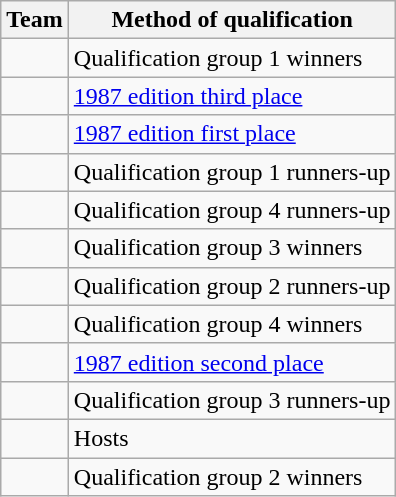<table class="wikitable">
<tr>
<th>Team</th>
<th>Method of qualification</th>
</tr>
<tr>
<td></td>
<td>Qualification group 1 winners</td>
</tr>
<tr>
<td></td>
<td><a href='#'>1987 edition third place</a></td>
</tr>
<tr>
<td></td>
<td><a href='#'>1987 edition first place</a></td>
</tr>
<tr>
<td></td>
<td>Qualification group 1 runners-up</td>
</tr>
<tr>
<td></td>
<td>Qualification group 4 runners-up</td>
</tr>
<tr>
<td></td>
<td>Qualification group 3 winners</td>
</tr>
<tr>
<td></td>
<td>Qualification group 2 runners-up</td>
</tr>
<tr>
<td></td>
<td>Qualification group 4 winners</td>
</tr>
<tr>
<td></td>
<td><a href='#'>1987 edition second place</a></td>
</tr>
<tr>
<td></td>
<td>Qualification group 3 runners-up</td>
</tr>
<tr>
<td></td>
<td>Hosts</td>
</tr>
<tr>
<td></td>
<td>Qualification group 2 winners</td>
</tr>
</table>
